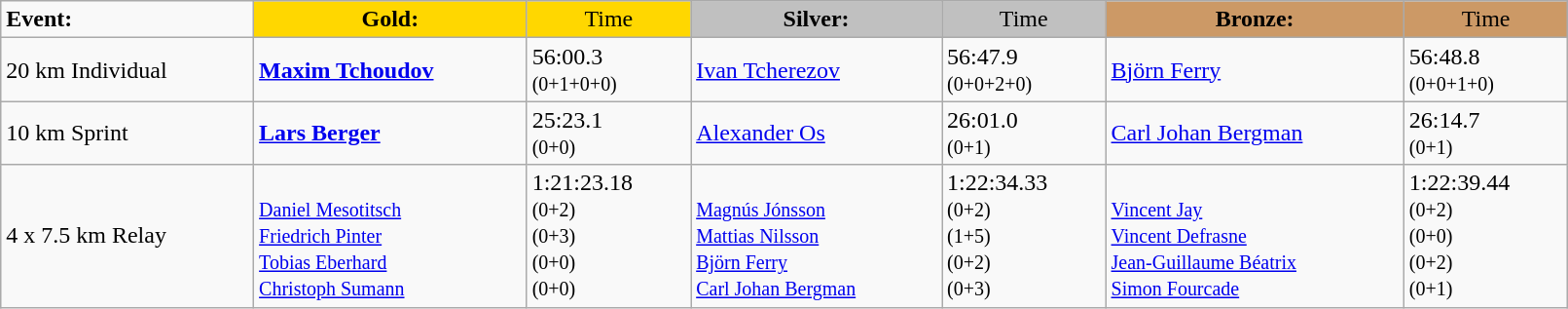<table class="wikitable" width=85%>
<tr>
<td><strong>Event:</strong></td>
<td style="text-align:center;background-color:gold;"><strong>Gold:</strong></td>
<td style="text-align:center;background-color:gold;">Time</td>
<td style="text-align:center;background-color:silver;"><strong>Silver:</strong></td>
<td style="text-align:center;background-color:silver;">Time</td>
<td style="text-align:center;background-color:#CC9966;"><strong>Bronze:</strong></td>
<td style="text-align:center;background-color:#CC9966;">Time</td>
</tr>
<tr>
<td>20 km Individual<br></td>
<td><strong><a href='#'>Maxim Tchoudov</a></strong><br><small></small></td>
<td>56:00.3 <br><small>(0+1+0+0)</small></td>
<td><a href='#'>Ivan Tcherezov</a><br><small></small></td>
<td>56:47.9	 <br><small>(0+0+2+0)</small></td>
<td><a href='#'>Björn Ferry</a><br><small></small></td>
<td>56:48.8<br><small>(0+0+1+0)</small></td>
</tr>
<tr>
<td>10 km Sprint<br></td>
<td><strong><a href='#'>Lars Berger</a></strong><br><small></small></td>
<td>25:23.1<br><small>(0+0)</small></td>
<td><a href='#'>Alexander Os</a><br><small></small></td>
<td>26:01.0<br><small>(0+1)</small></td>
<td><a href='#'>Carl Johan Bergman</a><br><small></small></td>
<td>26:14.7<br><small>(0+1)</small></td>
</tr>
<tr>
<td>4 x 7.5 km Relay<br></td>
<td><strong></strong><br><small><a href='#'>Daniel Mesotitsch</a><br><a href='#'>Friedrich Pinter</a><br><a href='#'>Tobias Eberhard</a><br><a href='#'>Christoph Sumann</a></small></td>
<td>1:21:23.18<br><small>(0+2)<br>(0+3)<br>(0+0)<br>(0+0)</small></td>
<td><br><small><a href='#'>Magnús Jónsson</a><br><a href='#'>Mattias Nilsson</a><br><a href='#'>Björn Ferry</a><br><a href='#'>Carl Johan Bergman</a></small></td>
<td>1:22:34.33<br><small>(0+2)<br>(1+5)<br>(0+2)<br>(0+3)</small></td>
<td><br><small><a href='#'>Vincent Jay</a><br><a href='#'>Vincent Defrasne</a><br><a href='#'>Jean-Guillaume Béatrix</a><br><a href='#'>Simon Fourcade</a></small></td>
<td>1:22:39.44<br><small>(0+2)<br>(0+0)<br>(0+2)<br>(0+1)</small></td>
</tr>
</table>
